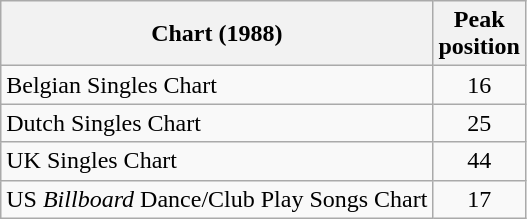<table class="wikitable sortable">
<tr>
<th>Chart (1988)</th>
<th>Peak<br>position</th>
</tr>
<tr>
<td align="left">Belgian Singles Chart</td>
<td style="text-align:center;">16</td>
</tr>
<tr>
<td align="left">Dutch Singles Chart</td>
<td style="text-align:center;">25</td>
</tr>
<tr>
<td align="left">UK Singles Chart</td>
<td style="text-align:center;">44</td>
</tr>
<tr>
<td align="left">US <em>Billboard</em> Dance/Club Play Songs Chart</td>
<td style="text-align:center;">17</td>
</tr>
</table>
